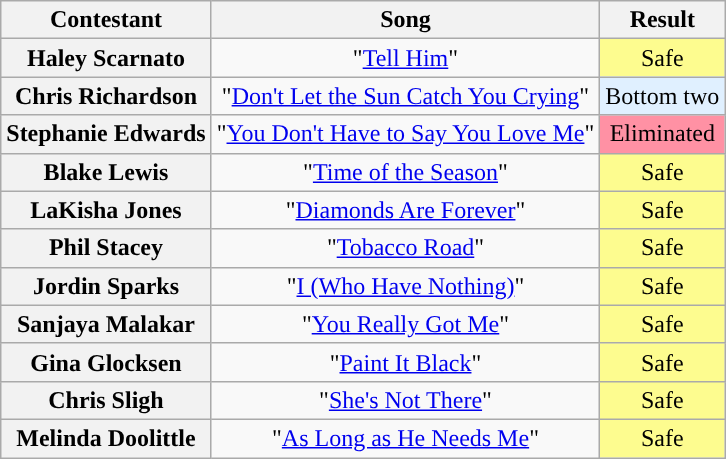<table class="wikitable unsortable" style="text-align:center;">
<tr>
<th scope="col">Contestant</th>
<th scope="col">Song</th>
<th scope="col">Result</th>
</tr>
<tr>
<th scope="row">Haley Scarnato</th>
<td>"<a href='#'>Tell Him</a>"</td>
<td style="background:#FDFC8F">Safe</td>
</tr>
<tr>
<th scope="row">Chris Richardson</th>
<td>"<a href='#'>Don't Let the Sun Catch You Crying</a>"</td>
<td bgcolor="E0F0FF">Bottom two</td>
</tr>
<tr>
<th scope="row">Stephanie Edwards</th>
<td>"<a href='#'>You Don't Have to Say You Love Me</a>"</td>
<td bgcolor="FF91A4">Eliminated</td>
</tr>
<tr>
<th scope="row">Blake Lewis</th>
<td>"<a href='#'>Time of the Season</a>"</td>
<td style="background:#FDFC8F">Safe</td>
</tr>
<tr>
<th scope="row">LaKisha Jones</th>
<td>"<a href='#'>Diamonds Are Forever</a>"</td>
<td style="background:#FDFC8F">Safe</td>
</tr>
<tr>
<th scope="row">Phil Stacey</th>
<td>"<a href='#'>Tobacco Road</a>"</td>
<td style="background:#FDFC8F">Safe</td>
</tr>
<tr>
<th scope="row">Jordin Sparks</th>
<td>"<a href='#'>I (Who Have Nothing)</a>"</td>
<td style="background:#FDFC8F">Safe</td>
</tr>
<tr>
<th scope="row">Sanjaya Malakar</th>
<td>"<a href='#'>You Really Got Me</a>"</td>
<td style="background:#FDFC8F">Safe</td>
</tr>
<tr>
<th scope="row">Gina Glocksen</th>
<td>"<a href='#'>Paint It Black</a>"</td>
<td style="background:#FDFC8F">Safe</td>
</tr>
<tr>
<th scope="row">Chris Sligh</th>
<td>"<a href='#'>She's Not There</a>"</td>
<td style="background:#FDFC8F">Safe</td>
</tr>
<tr>
<th scope="row">Melinda Doolittle</th>
<td>"<a href='#'>As Long as He Needs Me</a>"</td>
<td style="background:#FDFC8F">Safe</td>
</tr>
</table>
